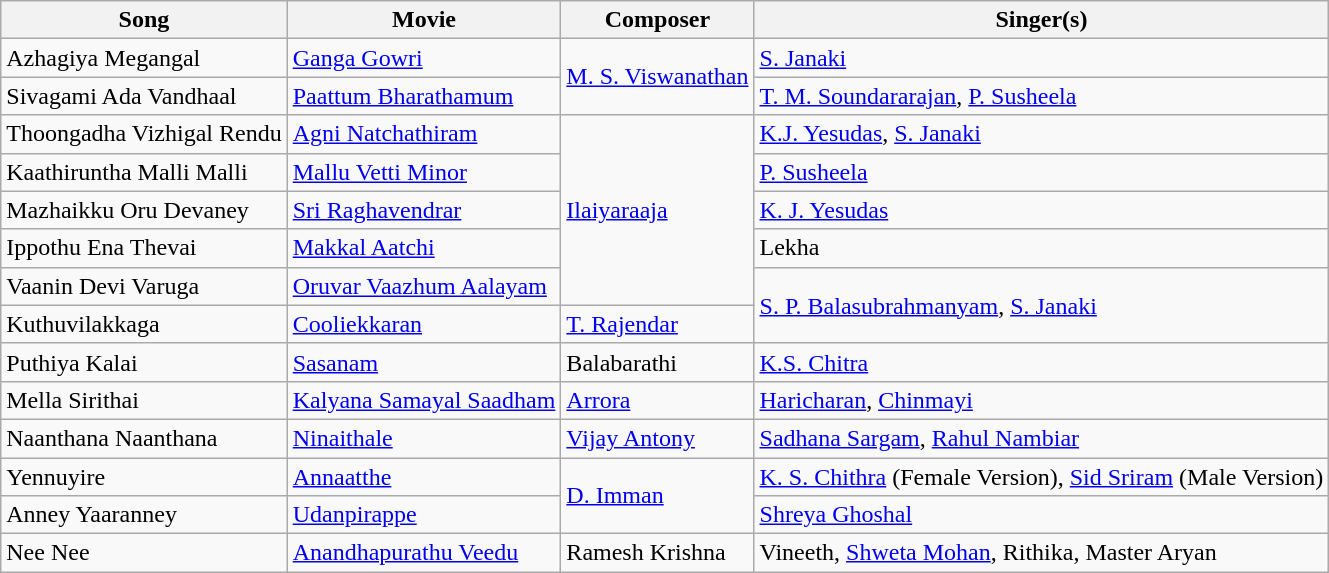<table class="wikitable">
<tr>
<th>Song</th>
<th>Movie</th>
<th>Composer</th>
<th>Singer(s)</th>
</tr>
<tr>
<td>Azhagiya Megangal</td>
<td><a href='#'>Ganga Gowri</a></td>
<td rowspan="2"><a href='#'>M. S. Viswanathan</a></td>
<td><a href='#'>S. Janaki</a></td>
</tr>
<tr>
<td>Sivagami Ada Vandhaal</td>
<td><a href='#'>Paattum Bharathamum</a></td>
<td><a href='#'>T. M. Soundararajan</a>, <a href='#'>P. Susheela</a></td>
</tr>
<tr>
<td>Thoongadha Vizhigal Rendu</td>
<td><a href='#'>Agni Natchathiram</a></td>
<td rowspan="5"><a href='#'>Ilaiyaraaja</a></td>
<td><a href='#'>K.J. Yesudas</a>, <a href='#'>S. Janaki</a></td>
</tr>
<tr>
<td>Kaathiruntha Malli Malli</td>
<td><a href='#'>Mallu Vetti Minor</a></td>
<td><a href='#'>P. Susheela</a></td>
</tr>
<tr>
<td>Mazhaikku Oru Devaney</td>
<td><a href='#'>Sri Raghavendrar</a></td>
<td><a href='#'>K. J. Yesudas</a></td>
</tr>
<tr>
<td>Ippothu Ena Thevai</td>
<td><a href='#'>Makkal Aatchi</a></td>
<td>Lekha</td>
</tr>
<tr>
<td>Vaanin Devi Varuga</td>
<td><a href='#'>Oruvar Vaazhum Aalayam</a></td>
<td rowspan="2"><a href='#'>S. P. Balasubrahmanyam</a>, <a href='#'>S. Janaki</a></td>
</tr>
<tr>
<td>Kuthuvilakkaga</td>
<td><a href='#'>Cooliekkaran</a></td>
<td><a href='#'>T. Rajendar</a></td>
</tr>
<tr>
<td>Puthiya Kalai</td>
<td><a href='#'>Sasanam</a></td>
<td>Balabarathi</td>
<td><a href='#'>K.S. Chitra</a></td>
</tr>
<tr>
<td>Mella Sirithai</td>
<td><a href='#'>Kalyana Samayal Saadham</a></td>
<td><a href='#'>Arrora</a></td>
<td><a href='#'>Haricharan</a>, <a href='#'>Chinmayi</a></td>
</tr>
<tr>
<td>Naanthana Naanthana</td>
<td><a href='#'>Ninaithale</a></td>
<td><a href='#'>Vijay Antony</a></td>
<td><a href='#'>Sadhana Sargam</a>, <a href='#'>Rahul Nambiar</a></td>
</tr>
<tr>
<td>Yennuyire</td>
<td><a href='#'>Annaatthe</a></td>
<td rowspan=2><a href='#'>D. Imman</a></td>
<td><a href='#'>K. S. Chithra</a> (Female Version), <a href='#'>Sid Sriram</a> (Male Version)</td>
</tr>
<tr>
<td>Anney Yaaranney</td>
<td><a href='#'>Udanpirappe</a></td>
<td><a href='#'>Shreya Ghoshal</a></td>
</tr>
<tr>
<td>Nee Nee</td>
<td><a href='#'>Anandhapurathu Veedu</a></td>
<td>Ramesh Krishna</td>
<td>Vineeth, <a href='#'>Shweta Mohan</a>, Rithika, Master Aryan</td>
</tr>
</table>
